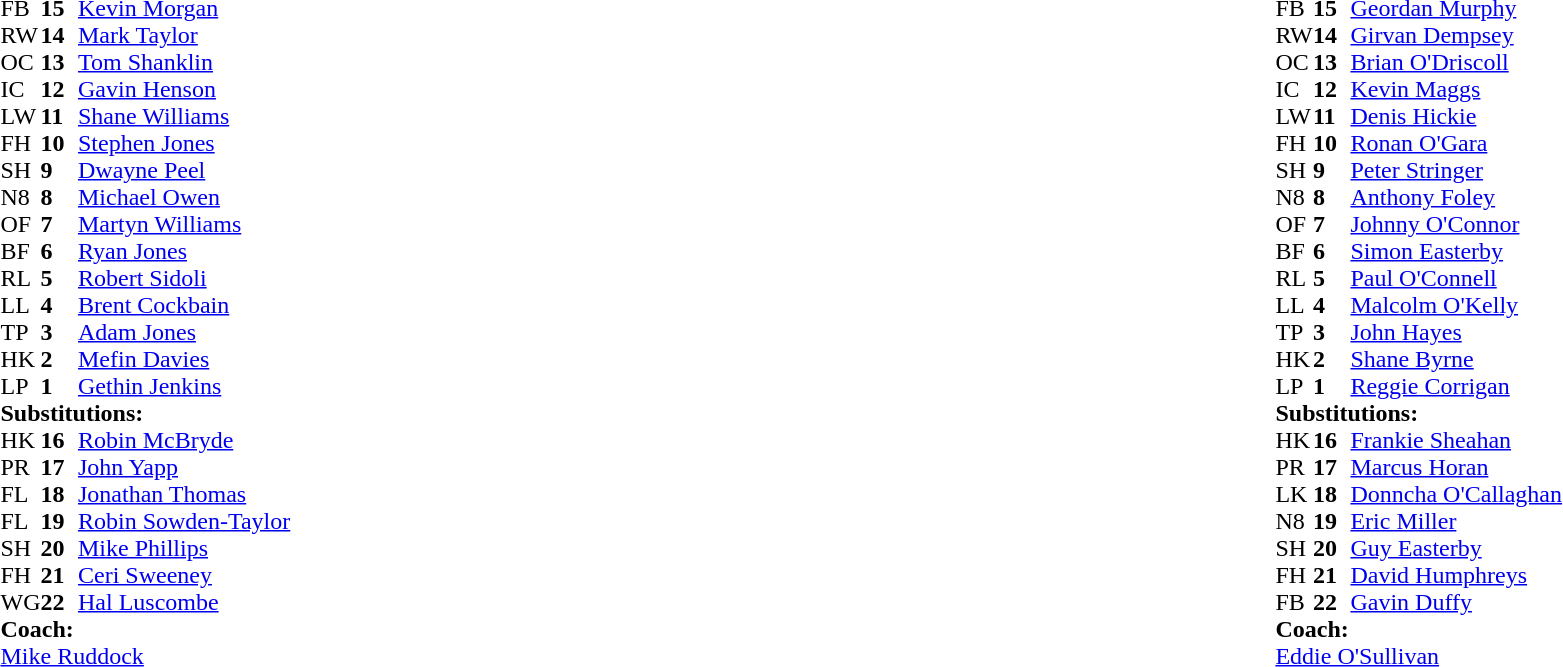<table width="100%">
<tr>
<td style="vertical-align:top" width="50%"><br><table cellspacing="0" cellpadding="0">
<tr>
<th width="25"></th>
<th width="25"></th>
</tr>
<tr>
<td>FB</td>
<td><strong>15</strong></td>
<td><a href='#'>Kevin Morgan</a></td>
</tr>
<tr>
<td>RW</td>
<td><strong>14</strong></td>
<td><a href='#'>Mark Taylor</a></td>
</tr>
<tr>
<td>OC</td>
<td><strong>13</strong></td>
<td><a href='#'>Tom Shanklin</a></td>
</tr>
<tr>
<td>IC</td>
<td><strong>12</strong></td>
<td><a href='#'>Gavin Henson</a></td>
</tr>
<tr>
<td>LW</td>
<td><strong>11</strong></td>
<td><a href='#'>Shane Williams</a></td>
</tr>
<tr>
<td>FH</td>
<td><strong>10</strong></td>
<td><a href='#'>Stephen Jones</a></td>
</tr>
<tr>
<td>SH</td>
<td><strong>9</strong></td>
<td><a href='#'>Dwayne Peel</a></td>
</tr>
<tr>
<td>N8</td>
<td><strong>8</strong></td>
<td><a href='#'>Michael Owen</a></td>
</tr>
<tr>
<td>OF</td>
<td><strong>7</strong></td>
<td><a href='#'>Martyn Williams</a></td>
</tr>
<tr>
<td>BF</td>
<td><strong>6</strong></td>
<td><a href='#'>Ryan Jones</a></td>
</tr>
<tr>
<td>RL</td>
<td><strong>5</strong></td>
<td><a href='#'>Robert Sidoli</a></td>
</tr>
<tr>
<td>LL</td>
<td><strong>4</strong></td>
<td><a href='#'>Brent Cockbain</a></td>
</tr>
<tr>
<td>TP</td>
<td><strong>3</strong></td>
<td><a href='#'>Adam Jones</a></td>
<td></td>
<td></td>
</tr>
<tr>
<td>HK</td>
<td><strong>2</strong></td>
<td><a href='#'>Mefin Davies</a></td>
<td></td>
<td></td>
</tr>
<tr>
<td>LP</td>
<td><strong>1</strong></td>
<td><a href='#'>Gethin Jenkins</a></td>
</tr>
<tr>
<td colspan="4"><strong>Substitutions:</strong></td>
</tr>
<tr>
<td>HK</td>
<td><strong>16</strong></td>
<td><a href='#'>Robin McBryde</a></td>
<td></td>
<td></td>
</tr>
<tr>
<td>PR</td>
<td><strong>17</strong></td>
<td><a href='#'>John Yapp</a></td>
<td></td>
<td></td>
</tr>
<tr>
<td>FL</td>
<td><strong>18</strong></td>
<td><a href='#'>Jonathan Thomas</a></td>
</tr>
<tr>
<td>FL</td>
<td><strong>19</strong></td>
<td><a href='#'>Robin Sowden-Taylor</a></td>
</tr>
<tr>
<td>SH</td>
<td><strong>20</strong></td>
<td><a href='#'>Mike Phillips</a></td>
</tr>
<tr>
<td>FH</td>
<td><strong>21</strong></td>
<td><a href='#'>Ceri Sweeney</a></td>
</tr>
<tr>
<td>WG</td>
<td><strong>22</strong></td>
<td><a href='#'>Hal Luscombe</a></td>
</tr>
<tr>
<td colspan="4"><strong>Coach:</strong></td>
</tr>
<tr>
<td colspan="4"><a href='#'>Mike Ruddock</a></td>
</tr>
</table>
</td>
<td style="vertical-align:top"></td>
<td style="vertical-align:top" width="50%"><br><table cellspacing="0" cellpadding="0" align="center">
<tr>
<th width="25"></th>
<th width="25"></th>
</tr>
<tr>
<td>FB</td>
<td><strong>15</strong></td>
<td><a href='#'>Geordan Murphy</a></td>
</tr>
<tr>
<td>RW</td>
<td><strong>14</strong></td>
<td><a href='#'>Girvan Dempsey</a></td>
</tr>
<tr>
<td>OC</td>
<td><strong>13</strong></td>
<td><a href='#'>Brian O'Driscoll</a></td>
</tr>
<tr>
<td>IC</td>
<td><strong>12</strong></td>
<td><a href='#'>Kevin Maggs</a></td>
</tr>
<tr>
<td>LW</td>
<td><strong>11</strong></td>
<td><a href='#'>Denis Hickie</a></td>
</tr>
<tr>
<td>FH</td>
<td><strong>10</strong></td>
<td><a href='#'>Ronan O'Gara</a></td>
<td></td>
<td></td>
</tr>
<tr>
<td>SH</td>
<td><strong>9</strong></td>
<td><a href='#'>Peter Stringer</a></td>
</tr>
<tr>
<td>N8</td>
<td><strong>8</strong></td>
<td><a href='#'>Anthony Foley</a></td>
<td></td>
<td></td>
</tr>
<tr>
<td>OF</td>
<td><strong>7</strong></td>
<td><a href='#'>Johnny O'Connor</a></td>
</tr>
<tr>
<td>BF</td>
<td><strong>6</strong></td>
<td><a href='#'>Simon Easterby</a></td>
</tr>
<tr>
<td>RL</td>
<td><strong>5</strong></td>
<td><a href='#'>Paul O'Connell</a></td>
</tr>
<tr>
<td>LL</td>
<td><strong>4</strong></td>
<td><a href='#'>Malcolm O'Kelly</a></td>
<td></td>
<td></td>
</tr>
<tr>
<td>TP</td>
<td><strong>3</strong></td>
<td><a href='#'>John Hayes</a></td>
</tr>
<tr>
<td>HK</td>
<td><strong>2</strong></td>
<td><a href='#'>Shane Byrne</a></td>
<td></td>
<td></td>
</tr>
<tr>
<td>LP</td>
<td><strong>1</strong></td>
<td><a href='#'>Reggie Corrigan</a></td>
<td></td>
<td></td>
</tr>
<tr>
<td colspan="4"><strong>Substitutions:</strong></td>
</tr>
<tr>
<td>HK</td>
<td><strong>16</strong></td>
<td><a href='#'>Frankie Sheahan</a></td>
<td></td>
<td></td>
</tr>
<tr>
<td>PR</td>
<td><strong>17</strong></td>
<td><a href='#'>Marcus Horan</a></td>
<td></td>
<td></td>
</tr>
<tr>
<td>LK</td>
<td><strong>18</strong></td>
<td><a href='#'>Donncha O'Callaghan</a></td>
<td></td>
<td></td>
</tr>
<tr>
<td>N8</td>
<td><strong>19</strong></td>
<td><a href='#'>Eric Miller</a></td>
<td></td>
<td></td>
</tr>
<tr>
<td>SH</td>
<td><strong>20</strong></td>
<td><a href='#'>Guy Easterby</a></td>
</tr>
<tr>
<td>FH</td>
<td><strong>21</strong></td>
<td><a href='#'>David Humphreys</a></td>
<td></td>
<td></td>
</tr>
<tr>
<td>FB</td>
<td><strong>22</strong></td>
<td><a href='#'>Gavin Duffy</a></td>
</tr>
<tr>
<td colspan="4"><strong>Coach:</strong></td>
</tr>
<tr>
<td colspan="4"><a href='#'>Eddie O'Sullivan</a></td>
</tr>
</table>
</td>
</tr>
</table>
